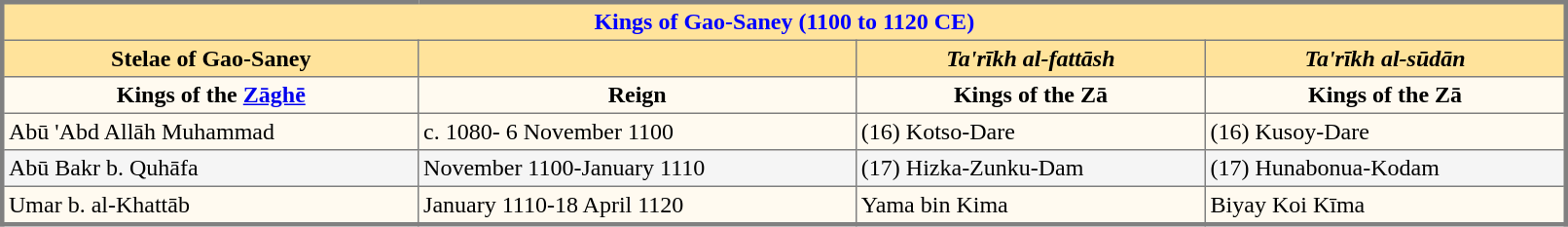<table border="2" cellspacing="0" cellpadding="3" width="85%" style="clear:all; margin:3px 0 0em 0em; border-style: solid; border-width: 3px; border-collapse:collapse; empty-cells:show">
<tr>
<td colspan="13" align="center" style="background:#FFE39B; color:blue"><strong>Kings of Gao-Saney (1100 to 1120 CE)</strong></td>
</tr>
<tr bgcolor="#FFE39B">
<th>Stelae of Gao-Saney</th>
<th></th>
<th><em>Ta'rīkh al-fattāsh</em></th>
<th><em>Ta'rīkh al-sūdān</em></th>
</tr>
<tr bgcolor="#fffaf0">
<th>Kings of the <a href='#'>Zāghē</a></th>
<th>Reign</th>
<th>Kings of the Zā</th>
<th>Kings of the Zā</th>
</tr>
<tr bgcolor="#fffaf0">
<td>Abū 'Abd Allāh Muhammad</td>
<td>c. 1080- 6 November 1100</td>
<td>(16) Kotso-Dare</td>
<td>(16) Kusoy-Dare</td>
</tr>
<tr bgcolor="#f5f5f5">
<td>Abū Bakr b. Quhāfa</td>
<td>November 1100-January 1110</td>
<td>(17) Hizka-Zunku-Dam</td>
<td>(17) Hunabonua-Kodam</td>
</tr>
<tr bgcolor="#fffaf0">
<td>Umar b. al-Khattāb</td>
<td>January 1110-18 April 1120</td>
<td>Yama bin Kima</td>
<td>Biyay Koi Kīma</td>
</tr>
</table>
